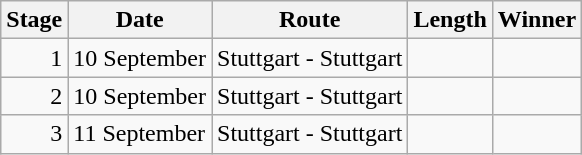<table class="wikitable sortable">
<tr>
<th>Stage</th>
<th>Date</th>
<th>Route</th>
<th>Length</th>
<th>Winner</th>
</tr>
<tr>
<td align="right">1</td>
<td>10 September</td>
<td>Stuttgart - Stuttgart</td>
<td></td>
<td></td>
</tr>
<tr>
<td align="right">2</td>
<td>10 September</td>
<td>Stuttgart - Stuttgart</td>
<td></td>
<td></td>
</tr>
<tr>
<td align="right">3</td>
<td>11 September</td>
<td>Stuttgart - Stuttgart</td>
<td></td>
<td></td>
</tr>
</table>
